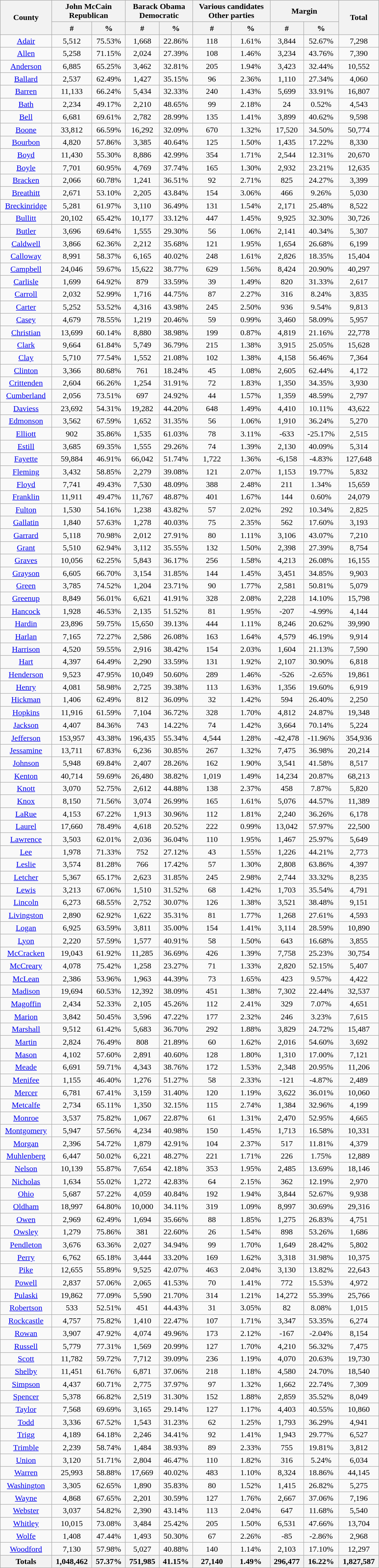<table width="60%" class="wikitable sortable">
<tr>
<th rowspan="2">County</th>
<th colspan="2">John McCain<br>Republican</th>
<th colspan="2">Barack Obama<br>Democratic</th>
<th colspan="2">Various candidates<br>Other parties</th>
<th colspan="2">Margin</th>
<th rowspan="2">Total</th>
</tr>
<tr>
<th style="text-align:center;" data-sort-type="number">#</th>
<th style="text-align:center;" data-sort-type="number">%</th>
<th style="text-align:center;" data-sort-type="number">#</th>
<th style="text-align:center;" data-sort-type="number">%</th>
<th style="text-align:center;" data-sort-type="number">#</th>
<th style="text-align:center;" data-sort-type="number">%</th>
<th style="text-align:center;" data-sort-type="number">#</th>
<th style="text-align:center;" data-sort-type="number">%</th>
</tr>
<tr style="text-align:center;">
<td><a href='#'>Adair</a></td>
<td>5,512</td>
<td>75.53%</td>
<td>1,668</td>
<td>22.86%</td>
<td>118</td>
<td>1.61%</td>
<td>3,844</td>
<td>52.67%</td>
<td>7,298</td>
</tr>
<tr style="text-align:center;">
<td><a href='#'>Allen</a></td>
<td>5,258</td>
<td>71.15%</td>
<td>2,024</td>
<td>27.39%</td>
<td>108</td>
<td>1.46%</td>
<td>3,234</td>
<td>43.76%</td>
<td>7,390</td>
</tr>
<tr style="text-align:center;">
<td><a href='#'>Anderson</a></td>
<td>6,885</td>
<td>65.25%</td>
<td>3,462</td>
<td>32.81%</td>
<td>205</td>
<td>1.94%</td>
<td>3,423</td>
<td>32.44%</td>
<td>10,552</td>
</tr>
<tr style="text-align:center;">
<td><a href='#'>Ballard</a></td>
<td>2,537</td>
<td>62.49%</td>
<td>1,427</td>
<td>35.15%</td>
<td>96</td>
<td>2.36%</td>
<td>1,110</td>
<td>27.34%</td>
<td>4,060</td>
</tr>
<tr style="text-align:center;">
<td><a href='#'>Barren</a></td>
<td>11,133</td>
<td>66.24%</td>
<td>5,434</td>
<td>32.33%</td>
<td>240</td>
<td>1.43%</td>
<td>5,699</td>
<td>33.91%</td>
<td>16,807</td>
</tr>
<tr style="text-align:center;">
<td><a href='#'>Bath</a></td>
<td>2,234</td>
<td>49.17%</td>
<td>2,210</td>
<td>48.65%</td>
<td>99</td>
<td>2.18%</td>
<td>24</td>
<td>0.52%</td>
<td>4,543</td>
</tr>
<tr style="text-align:center;">
<td><a href='#'>Bell</a></td>
<td>6,681</td>
<td>69.61%</td>
<td>2,782</td>
<td>28.99%</td>
<td>135</td>
<td>1.41%</td>
<td>3,899</td>
<td>40.62%</td>
<td>9,598</td>
</tr>
<tr style="text-align:center;">
<td><a href='#'>Boone</a></td>
<td>33,812</td>
<td>66.59%</td>
<td>16,292</td>
<td>32.09%</td>
<td>670</td>
<td>1.32%</td>
<td>17,520</td>
<td>34.50%</td>
<td>50,774</td>
</tr>
<tr style="text-align:center;">
<td><a href='#'>Bourbon</a></td>
<td>4,820</td>
<td>57.86%</td>
<td>3,385</td>
<td>40.64%</td>
<td>125</td>
<td>1.50%</td>
<td>1,435</td>
<td>17.22%</td>
<td>8,330</td>
</tr>
<tr style="text-align:center;">
<td><a href='#'>Boyd</a></td>
<td>11,430</td>
<td>55.30%</td>
<td>8,886</td>
<td>42.99%</td>
<td>354</td>
<td>1.71%</td>
<td>2,544</td>
<td>12.31%</td>
<td>20,670</td>
</tr>
<tr style="text-align:center;">
<td><a href='#'>Boyle</a></td>
<td>7,701</td>
<td>60.95%</td>
<td>4,769</td>
<td>37.74%</td>
<td>165</td>
<td>1.30%</td>
<td>2,932</td>
<td>23.21%</td>
<td>12,635</td>
</tr>
<tr style="text-align:center;">
<td><a href='#'>Bracken</a></td>
<td>2,066</td>
<td>60.78%</td>
<td>1,241</td>
<td>36.51%</td>
<td>92</td>
<td>2.71%</td>
<td>825</td>
<td>24.27%</td>
<td>3,399</td>
</tr>
<tr style="text-align:center;">
<td><a href='#'>Breathitt</a></td>
<td>2,671</td>
<td>53.10%</td>
<td>2,205</td>
<td>43.84%</td>
<td>154</td>
<td>3.06%</td>
<td>466</td>
<td>9.26%</td>
<td>5,030</td>
</tr>
<tr style="text-align:center;">
<td><a href='#'>Breckinridge</a></td>
<td>5,281</td>
<td>61.97%</td>
<td>3,110</td>
<td>36.49%</td>
<td>131</td>
<td>1.54%</td>
<td>2,171</td>
<td>25.48%</td>
<td>8,522</td>
</tr>
<tr style="text-align:center;">
<td><a href='#'>Bullitt</a></td>
<td>20,102</td>
<td>65.42%</td>
<td>10,177</td>
<td>33.12%</td>
<td>447</td>
<td>1.45%</td>
<td>9,925</td>
<td>32.30%</td>
<td>30,726</td>
</tr>
<tr style="text-align:center;">
<td><a href='#'>Butler</a></td>
<td>3,696</td>
<td>69.64%</td>
<td>1,555</td>
<td>29.30%</td>
<td>56</td>
<td>1.06%</td>
<td>2,141</td>
<td>40.34%</td>
<td>5,307</td>
</tr>
<tr style="text-align:center;">
<td><a href='#'>Caldwell</a></td>
<td>3,866</td>
<td>62.36%</td>
<td>2,212</td>
<td>35.68%</td>
<td>121</td>
<td>1.95%</td>
<td>1,654</td>
<td>26.68%</td>
<td>6,199</td>
</tr>
<tr style="text-align:center;">
<td><a href='#'>Calloway</a></td>
<td>8,991</td>
<td>58.37%</td>
<td>6,165</td>
<td>40.02%</td>
<td>248</td>
<td>1.61%</td>
<td>2,826</td>
<td>18.35%</td>
<td>15,404</td>
</tr>
<tr style="text-align:center;">
<td><a href='#'>Campbell</a></td>
<td>24,046</td>
<td>59.67%</td>
<td>15,622</td>
<td>38.77%</td>
<td>629</td>
<td>1.56%</td>
<td>8,424</td>
<td>20.90%</td>
<td>40,297</td>
</tr>
<tr style="text-align:center;">
<td><a href='#'>Carlisle</a></td>
<td>1,699</td>
<td>64.92%</td>
<td>879</td>
<td>33.59%</td>
<td>39</td>
<td>1.49%</td>
<td>820</td>
<td>31.33%</td>
<td>2,617</td>
</tr>
<tr style="text-align:center;">
<td><a href='#'>Carroll</a></td>
<td>2,032</td>
<td>52.99%</td>
<td>1,716</td>
<td>44.75%</td>
<td>87</td>
<td>2.27%</td>
<td>316</td>
<td>8.24%</td>
<td>3,835</td>
</tr>
<tr style="text-align:center;">
<td><a href='#'>Carter</a></td>
<td>5,252</td>
<td>53.52%</td>
<td>4,316</td>
<td>43.98%</td>
<td>245</td>
<td>2.50%</td>
<td>936</td>
<td>9.54%</td>
<td>9,813</td>
</tr>
<tr style="text-align:center;">
<td><a href='#'>Casey</a></td>
<td>4,679</td>
<td>78.55%</td>
<td>1,219</td>
<td>20.46%</td>
<td>59</td>
<td>0.99%</td>
<td>3,460</td>
<td>58.09%</td>
<td>5,957</td>
</tr>
<tr style="text-align:center;">
<td><a href='#'>Christian</a></td>
<td>13,699</td>
<td>60.14%</td>
<td>8,880</td>
<td>38.98%</td>
<td>199</td>
<td>0.87%</td>
<td>4,819</td>
<td>21.16%</td>
<td>22,778</td>
</tr>
<tr style="text-align:center;">
<td><a href='#'>Clark</a></td>
<td>9,664</td>
<td>61.84%</td>
<td>5,749</td>
<td>36.79%</td>
<td>215</td>
<td>1.38%</td>
<td>3,915</td>
<td>25.05%</td>
<td>15,628</td>
</tr>
<tr style="text-align:center;">
<td><a href='#'>Clay</a></td>
<td>5,710</td>
<td>77.54%</td>
<td>1,552</td>
<td>21.08%</td>
<td>102</td>
<td>1.38%</td>
<td>4,158</td>
<td>56.46%</td>
<td>7,364</td>
</tr>
<tr style="text-align:center;">
<td><a href='#'>Clinton</a></td>
<td>3,366</td>
<td>80.68%</td>
<td>761</td>
<td>18.24%</td>
<td>45</td>
<td>1.08%</td>
<td>2,605</td>
<td>62.44%</td>
<td>4,172</td>
</tr>
<tr style="text-align:center;">
<td><a href='#'>Crittenden</a></td>
<td>2,604</td>
<td>66.26%</td>
<td>1,254</td>
<td>31.91%</td>
<td>72</td>
<td>1.83%</td>
<td>1,350</td>
<td>34.35%</td>
<td>3,930</td>
</tr>
<tr style="text-align:center;">
<td><a href='#'>Cumberland</a></td>
<td>2,056</td>
<td>73.51%</td>
<td>697</td>
<td>24.92%</td>
<td>44</td>
<td>1.57%</td>
<td>1,359</td>
<td>48.59%</td>
<td>2,797</td>
</tr>
<tr style="text-align:center;">
<td><a href='#'>Daviess</a></td>
<td>23,692</td>
<td>54.31%</td>
<td>19,282</td>
<td>44.20%</td>
<td>648</td>
<td>1.49%</td>
<td>4,410</td>
<td>10.11%</td>
<td>43,622</td>
</tr>
<tr style="text-align:center;">
<td><a href='#'>Edmonson</a></td>
<td>3,562</td>
<td>67.59%</td>
<td>1,652</td>
<td>31.35%</td>
<td>56</td>
<td>1.06%</td>
<td>1,910</td>
<td>36.24%</td>
<td>5,270</td>
</tr>
<tr style="text-align:center;">
<td><a href='#'>Elliott</a></td>
<td>902</td>
<td>35.86%</td>
<td>1,535</td>
<td>61.03%</td>
<td>78</td>
<td>3.11%</td>
<td>-633</td>
<td>-25.17%</td>
<td>2,515</td>
</tr>
<tr style="text-align:center;">
<td><a href='#'>Estill</a></td>
<td>3,685</td>
<td>69.35%</td>
<td>1,555</td>
<td>29.26%</td>
<td>74</td>
<td>1.39%</td>
<td>2,130</td>
<td>40.09%</td>
<td>5,314</td>
</tr>
<tr style="text-align:center;">
<td><a href='#'>Fayette</a></td>
<td>59,884</td>
<td>46.91%</td>
<td>66,042</td>
<td>51.74%</td>
<td>1,722</td>
<td>1.36%</td>
<td>-6,158</td>
<td>-4.83%</td>
<td>127,648</td>
</tr>
<tr style="text-align:center;">
<td><a href='#'>Fleming</a></td>
<td>3,432</td>
<td>58.85%</td>
<td>2,279</td>
<td>39.08%</td>
<td>121</td>
<td>2.07%</td>
<td>1,153</td>
<td>19.77%</td>
<td>5,832</td>
</tr>
<tr style="text-align:center;">
<td><a href='#'>Floyd</a></td>
<td>7,741</td>
<td>49.43%</td>
<td>7,530</td>
<td>48.09%</td>
<td>388</td>
<td>2.48%</td>
<td>211</td>
<td>1.34%</td>
<td>15,659</td>
</tr>
<tr style="text-align:center;">
<td><a href='#'>Franklin</a></td>
<td>11,911</td>
<td>49.47%</td>
<td>11,767</td>
<td>48.87%</td>
<td>401</td>
<td>1.67%</td>
<td>144</td>
<td>0.60%</td>
<td>24,079</td>
</tr>
<tr style="text-align:center;">
<td><a href='#'>Fulton</a></td>
<td>1,530</td>
<td>54.16%</td>
<td>1,238</td>
<td>43.82%</td>
<td>57</td>
<td>2.02%</td>
<td>292</td>
<td>10.34%</td>
<td>2,825</td>
</tr>
<tr style="text-align:center;">
<td><a href='#'>Gallatin</a></td>
<td>1,840</td>
<td>57.63%</td>
<td>1,278</td>
<td>40.03%</td>
<td>75</td>
<td>2.35%</td>
<td>562</td>
<td>17.60%</td>
<td>3,193</td>
</tr>
<tr style="text-align:center;">
<td><a href='#'>Garrard</a></td>
<td>5,118</td>
<td>70.98%</td>
<td>2,012</td>
<td>27.91%</td>
<td>80</td>
<td>1.11%</td>
<td>3,106</td>
<td>43.07%</td>
<td>7,210</td>
</tr>
<tr style="text-align:center;">
<td><a href='#'>Grant</a></td>
<td>5,510</td>
<td>62.94%</td>
<td>3,112</td>
<td>35.55%</td>
<td>132</td>
<td>1.50%</td>
<td>2,398</td>
<td>27.39%</td>
<td>8,754</td>
</tr>
<tr style="text-align:center;">
<td><a href='#'>Graves</a></td>
<td>10,056</td>
<td>62.25%</td>
<td>5,843</td>
<td>36.17%</td>
<td>256</td>
<td>1.58%</td>
<td>4,213</td>
<td>26.08%</td>
<td>16,155</td>
</tr>
<tr style="text-align:center;">
<td><a href='#'>Grayson</a></td>
<td>6,605</td>
<td>66.70%</td>
<td>3,154</td>
<td>31.85%</td>
<td>144</td>
<td>1.45%</td>
<td>3,451</td>
<td>34.85%</td>
<td>9,903</td>
</tr>
<tr style="text-align:center;">
<td><a href='#'>Green</a></td>
<td>3,785</td>
<td>74.52%</td>
<td>1,204</td>
<td>23.71%</td>
<td>90</td>
<td>1.77%</td>
<td>2,581</td>
<td>50.81%</td>
<td>5,079</td>
</tr>
<tr style="text-align:center;">
<td><a href='#'>Greenup</a></td>
<td>8,849</td>
<td>56.01%</td>
<td>6,621</td>
<td>41.91%</td>
<td>328</td>
<td>2.08%</td>
<td>2,228</td>
<td>14.10%</td>
<td>15,798</td>
</tr>
<tr style="text-align:center;">
<td><a href='#'>Hancock</a></td>
<td>1,928</td>
<td>46.53%</td>
<td>2,135</td>
<td>51.52%</td>
<td>81</td>
<td>1.95%</td>
<td>-207</td>
<td>-4.99%</td>
<td>4,144</td>
</tr>
<tr style="text-align:center;">
<td><a href='#'>Hardin</a></td>
<td>23,896</td>
<td>59.75%</td>
<td>15,650</td>
<td>39.13%</td>
<td>444</td>
<td>1.11%</td>
<td>8,246</td>
<td>20.62%</td>
<td>39,990</td>
</tr>
<tr style="text-align:center;">
<td><a href='#'>Harlan</a></td>
<td>7,165</td>
<td>72.27%</td>
<td>2,586</td>
<td>26.08%</td>
<td>163</td>
<td>1.64%</td>
<td>4,579</td>
<td>46.19%</td>
<td>9,914</td>
</tr>
<tr style="text-align:center;">
<td><a href='#'>Harrison</a></td>
<td>4,520</td>
<td>59.55%</td>
<td>2,916</td>
<td>38.42%</td>
<td>154</td>
<td>2.03%</td>
<td>1,604</td>
<td>21.13%</td>
<td>7,590</td>
</tr>
<tr style="text-align:center;">
<td><a href='#'>Hart</a></td>
<td>4,397</td>
<td>64.49%</td>
<td>2,290</td>
<td>33.59%</td>
<td>131</td>
<td>1.92%</td>
<td>2,107</td>
<td>30.90%</td>
<td>6,818</td>
</tr>
<tr style="text-align:center;">
<td><a href='#'>Henderson</a></td>
<td>9,523</td>
<td>47.95%</td>
<td>10,049</td>
<td>50.60%</td>
<td>289</td>
<td>1.46%</td>
<td>-526</td>
<td>-2.65%</td>
<td>19,861</td>
</tr>
<tr style="text-align:center;">
<td><a href='#'>Henry</a></td>
<td>4,081</td>
<td>58.98%</td>
<td>2,725</td>
<td>39.38%</td>
<td>113</td>
<td>1.63%</td>
<td>1,356</td>
<td>19.60%</td>
<td>6,919</td>
</tr>
<tr style="text-align:center;">
<td><a href='#'>Hickman</a></td>
<td>1,406</td>
<td>62.49%</td>
<td>812</td>
<td>36.09%</td>
<td>32</td>
<td>1.42%</td>
<td>594</td>
<td>26.40%</td>
<td>2,250</td>
</tr>
<tr style="text-align:center;">
<td><a href='#'>Hopkins</a></td>
<td>11,916</td>
<td>61.59%</td>
<td>7,104</td>
<td>36.72%</td>
<td>328</td>
<td>1.70%</td>
<td>4,812</td>
<td>24.87%</td>
<td>19,348</td>
</tr>
<tr style="text-align:center;">
<td><a href='#'>Jackson</a></td>
<td>4,407</td>
<td>84.36%</td>
<td>743</td>
<td>14.22%</td>
<td>74</td>
<td>1.42%</td>
<td>3,664</td>
<td>70.14%</td>
<td>5,224</td>
</tr>
<tr style="text-align:center;">
<td><a href='#'>Jefferson</a></td>
<td>153,957</td>
<td>43.38%</td>
<td>196,435</td>
<td>55.34%</td>
<td>4,544</td>
<td>1.28%</td>
<td>-42,478</td>
<td>-11.96%</td>
<td>354,936</td>
</tr>
<tr style="text-align:center;">
<td><a href='#'>Jessamine</a></td>
<td>13,711</td>
<td>67.83%</td>
<td>6,236</td>
<td>30.85%</td>
<td>267</td>
<td>1.32%</td>
<td>7,475</td>
<td>36.98%</td>
<td>20,214</td>
</tr>
<tr style="text-align:center;">
<td><a href='#'>Johnson</a></td>
<td>5,948</td>
<td>69.84%</td>
<td>2,407</td>
<td>28.26%</td>
<td>162</td>
<td>1.90%</td>
<td>3,541</td>
<td>41.58%</td>
<td>8,517</td>
</tr>
<tr style="text-align:center;">
<td><a href='#'>Kenton</a></td>
<td>40,714</td>
<td>59.69%</td>
<td>26,480</td>
<td>38.82%</td>
<td>1,019</td>
<td>1.49%</td>
<td>14,234</td>
<td>20.87%</td>
<td>68,213</td>
</tr>
<tr style="text-align:center;">
<td><a href='#'>Knott</a></td>
<td>3,070</td>
<td>52.75%</td>
<td>2,612</td>
<td>44.88%</td>
<td>138</td>
<td>2.37%</td>
<td>458</td>
<td>7.87%</td>
<td>5,820</td>
</tr>
<tr style="text-align:center;">
<td><a href='#'>Knox</a></td>
<td>8,150</td>
<td>71.56%</td>
<td>3,074</td>
<td>26.99%</td>
<td>165</td>
<td>1.61%</td>
<td>5,076</td>
<td>44.57%</td>
<td>11,389</td>
</tr>
<tr style="text-align:center;">
<td><a href='#'>LaRue</a></td>
<td>4,153</td>
<td>67.22%</td>
<td>1,913</td>
<td>30.96%</td>
<td>112</td>
<td>1.81%</td>
<td>2,240</td>
<td>36.26%</td>
<td>6,178</td>
</tr>
<tr style="text-align:center;">
<td><a href='#'>Laurel</a></td>
<td>17,660</td>
<td>78.49%</td>
<td>4,618</td>
<td>20.52%</td>
<td>222</td>
<td>0.99%</td>
<td>13,042</td>
<td>57.97%</td>
<td>22,500</td>
</tr>
<tr style="text-align:center;">
<td><a href='#'>Lawrence</a></td>
<td>3,503</td>
<td>62.01%</td>
<td>2,036</td>
<td>36.04%</td>
<td>110</td>
<td>1.95%</td>
<td>1,467</td>
<td>25.97%</td>
<td>5,649</td>
</tr>
<tr style="text-align:center;">
<td><a href='#'>Lee</a></td>
<td>1,978</td>
<td>71.33%</td>
<td>752</td>
<td>27.12%</td>
<td>43</td>
<td>1.55%</td>
<td>1,226</td>
<td>44.21%</td>
<td>2,773</td>
</tr>
<tr style="text-align:center;">
<td><a href='#'>Leslie</a></td>
<td>3,574</td>
<td>81.28%</td>
<td>766</td>
<td>17.42%</td>
<td>57</td>
<td>1.30%</td>
<td>2,808</td>
<td>63.86%</td>
<td>4,397</td>
</tr>
<tr style="text-align:center;">
<td><a href='#'>Letcher</a></td>
<td>5,367</td>
<td>65.17%</td>
<td>2,623</td>
<td>31.85%</td>
<td>245</td>
<td>2.98%</td>
<td>2,744</td>
<td>33.32%</td>
<td>8,235</td>
</tr>
<tr style="text-align:center;">
<td><a href='#'>Lewis</a></td>
<td>3,213</td>
<td>67.06%</td>
<td>1,510</td>
<td>31.52%</td>
<td>68</td>
<td>1.42%</td>
<td>1,703</td>
<td>35.54%</td>
<td>4,791</td>
</tr>
<tr style="text-align:center;">
<td><a href='#'>Lincoln</a></td>
<td>6,273</td>
<td>68.55%</td>
<td>2,752</td>
<td>30.07%</td>
<td>126</td>
<td>1.38%</td>
<td>3,521</td>
<td>38.48%</td>
<td>9,151</td>
</tr>
<tr style="text-align:center;">
<td><a href='#'>Livingston</a></td>
<td>2,890</td>
<td>62.92%</td>
<td>1,622</td>
<td>35.31%</td>
<td>81</td>
<td>1.77%</td>
<td>1,268</td>
<td>27.61%</td>
<td>4,593</td>
</tr>
<tr style="text-align:center;">
<td><a href='#'>Logan</a></td>
<td>6,925</td>
<td>63.59%</td>
<td>3,811</td>
<td>35.00%</td>
<td>154</td>
<td>1.41%</td>
<td>3,114</td>
<td>28.59%</td>
<td>10,890</td>
</tr>
<tr style="text-align:center;">
<td><a href='#'>Lyon</a></td>
<td>2,220</td>
<td>57.59%</td>
<td>1,577</td>
<td>40.91%</td>
<td>58</td>
<td>1.50%</td>
<td>643</td>
<td>16.68%</td>
<td>3,855</td>
</tr>
<tr style="text-align:center;">
<td><a href='#'>McCracken</a></td>
<td>19,043</td>
<td>61.92%</td>
<td>11,285</td>
<td>36.69%</td>
<td>426</td>
<td>1.39%</td>
<td>7,758</td>
<td>25.23%</td>
<td>30,754</td>
</tr>
<tr style="text-align:center;">
<td><a href='#'>McCreary</a></td>
<td>4,078</td>
<td>75.42%</td>
<td>1,258</td>
<td>23.27%</td>
<td>71</td>
<td>1.33%</td>
<td>2,820</td>
<td>52.15%</td>
<td>5,407</td>
</tr>
<tr style="text-align:center;">
<td><a href='#'>McLean</a></td>
<td>2,386</td>
<td>53.96%</td>
<td>1,963</td>
<td>44.39%</td>
<td>73</td>
<td>1.65%</td>
<td>423</td>
<td>9.57%</td>
<td>4,422</td>
</tr>
<tr style="text-align:center;">
<td><a href='#'>Madison</a></td>
<td>19,694</td>
<td>60.53%</td>
<td>12,392</td>
<td>38.09%</td>
<td>451</td>
<td>1.38%</td>
<td>7,302</td>
<td>22.44%</td>
<td>32,537</td>
</tr>
<tr style="text-align:center;">
<td><a href='#'>Magoffin</a></td>
<td>2,434</td>
<td>52.33%</td>
<td>2,105</td>
<td>45.26%</td>
<td>112</td>
<td>2.41%</td>
<td>329</td>
<td>7.07%</td>
<td>4,651</td>
</tr>
<tr style="text-align:center;">
<td><a href='#'>Marion</a></td>
<td>3,842</td>
<td>50.45%</td>
<td>3,596</td>
<td>47.22%</td>
<td>177</td>
<td>2.32%</td>
<td>246</td>
<td>3.23%</td>
<td>7,615</td>
</tr>
<tr style="text-align:center;">
<td><a href='#'>Marshall</a></td>
<td>9,512</td>
<td>61.42%</td>
<td>5,683</td>
<td>36.70%</td>
<td>292</td>
<td>1.88%</td>
<td>3,829</td>
<td>24.72%</td>
<td>15,487</td>
</tr>
<tr style="text-align:center;">
<td><a href='#'>Martin</a></td>
<td>2,824</td>
<td>76.49%</td>
<td>808</td>
<td>21.89%</td>
<td>60</td>
<td>1.62%</td>
<td>2,016</td>
<td>54.60%</td>
<td>3,692</td>
</tr>
<tr style="text-align:center;">
<td><a href='#'>Mason</a></td>
<td>4,102</td>
<td>57.60%</td>
<td>2,891</td>
<td>40.60%</td>
<td>128</td>
<td>1.80%</td>
<td>1,310</td>
<td>17.00%</td>
<td>7,121</td>
</tr>
<tr style="text-align:center;">
<td><a href='#'>Meade</a></td>
<td>6,691</td>
<td>59.71%</td>
<td>4,343</td>
<td>38.76%</td>
<td>172</td>
<td>1.53%</td>
<td>2,348</td>
<td>20.95%</td>
<td>11,206</td>
</tr>
<tr style="text-align:center;">
<td><a href='#'>Menifee</a></td>
<td>1,155</td>
<td>46.40%</td>
<td>1,276</td>
<td>51.27%</td>
<td>58</td>
<td>2.33%</td>
<td>-121</td>
<td>-4.87%</td>
<td>2,489</td>
</tr>
<tr style="text-align:center;">
<td><a href='#'>Mercer</a></td>
<td>6,781</td>
<td>67.41%</td>
<td>3,159</td>
<td>31.40%</td>
<td>120</td>
<td>1.19%</td>
<td>3,622</td>
<td>36.01%</td>
<td>10,060</td>
</tr>
<tr style="text-align:center;">
<td><a href='#'>Metcalfe</a></td>
<td>2,734</td>
<td>65.11%</td>
<td>1,350</td>
<td>32.15%</td>
<td>115</td>
<td>2.74%</td>
<td>1,384</td>
<td>32.96%</td>
<td>4,199</td>
</tr>
<tr style="text-align:center;">
<td><a href='#'>Monroe</a></td>
<td>3,537</td>
<td>75.82%</td>
<td>1,067</td>
<td>22.87%</td>
<td>61</td>
<td>1.31%</td>
<td>2,470</td>
<td>52.95%</td>
<td>4,665</td>
</tr>
<tr style="text-align:center;">
<td><a href='#'>Montgomery</a></td>
<td>5,947</td>
<td>57.56%</td>
<td>4,234</td>
<td>40.98%</td>
<td>150</td>
<td>1.45%</td>
<td>1,713</td>
<td>16.58%</td>
<td>10,331</td>
</tr>
<tr style="text-align:center;">
<td><a href='#'>Morgan</a></td>
<td>2,396</td>
<td>54.72%</td>
<td>1,879</td>
<td>42.91%</td>
<td>104</td>
<td>2.37%</td>
<td>517</td>
<td>11.81%</td>
<td>4,379</td>
</tr>
<tr style="text-align:center;">
<td><a href='#'>Muhlenberg</a></td>
<td>6,447</td>
<td>50.02%</td>
<td>6,221</td>
<td>48.27%</td>
<td>221</td>
<td>1.71%</td>
<td>226</td>
<td>1.75%</td>
<td>12,889</td>
</tr>
<tr style="text-align:center;">
<td><a href='#'>Nelson</a></td>
<td>10,139</td>
<td>55.87%</td>
<td>7,654</td>
<td>42.18%</td>
<td>353</td>
<td>1.95%</td>
<td>2,485</td>
<td>13.69%</td>
<td>18,146</td>
</tr>
<tr style="text-align:center;">
<td><a href='#'>Nicholas</a></td>
<td>1,634</td>
<td>55.02%</td>
<td>1,272</td>
<td>42.83%</td>
<td>64</td>
<td>2.15%</td>
<td>362</td>
<td>12.19%</td>
<td>2,970</td>
</tr>
<tr style="text-align:center;">
<td><a href='#'>Ohio</a></td>
<td>5,687</td>
<td>57.22%</td>
<td>4,059</td>
<td>40.84%</td>
<td>192</td>
<td>1.94%</td>
<td>3,844</td>
<td>52.67%</td>
<td>9,938</td>
</tr>
<tr style="text-align:center;">
<td><a href='#'>Oldham</a></td>
<td>18,997</td>
<td>64.80%</td>
<td>10,000</td>
<td>34.11%</td>
<td>319</td>
<td>1.09%</td>
<td>8,997</td>
<td>30.69%</td>
<td>29,316</td>
</tr>
<tr style="text-align:center;">
<td><a href='#'>Owen</a></td>
<td>2,969</td>
<td>62.49%</td>
<td>1,694</td>
<td>35.66%</td>
<td>88</td>
<td>1.85%</td>
<td>1,275</td>
<td>26.83%</td>
<td>4,751</td>
</tr>
<tr style="text-align:center;">
<td><a href='#'>Owsley</a></td>
<td>1,279</td>
<td>75.86%</td>
<td>381</td>
<td>22.60%</td>
<td>26</td>
<td>1.54%</td>
<td>898</td>
<td>53.26%</td>
<td>1,686</td>
</tr>
<tr style="text-align:center;">
<td><a href='#'>Pendleton</a></td>
<td>3,676</td>
<td>63.36%</td>
<td>2,027</td>
<td>34.94%</td>
<td>99</td>
<td>1.70%</td>
<td>1,649</td>
<td>28.42%</td>
<td>5,802</td>
</tr>
<tr style="text-align:center;">
<td><a href='#'>Perry</a></td>
<td>6,762</td>
<td>65.18%</td>
<td>3,444</td>
<td>33.20%</td>
<td>169</td>
<td>1.62%</td>
<td>3,318</td>
<td>31.98%</td>
<td>10,375</td>
</tr>
<tr style="text-align:center;">
<td><a href='#'>Pike</a></td>
<td>12,655</td>
<td>55.89%</td>
<td>9,525</td>
<td>42.07%</td>
<td>463</td>
<td>2.04%</td>
<td>3,130</td>
<td>13.82%</td>
<td>22,643</td>
</tr>
<tr style="text-align:center;">
<td><a href='#'>Powell</a></td>
<td>2,837</td>
<td>57.06%</td>
<td>2,065</td>
<td>41.53%</td>
<td>70</td>
<td>1.41%</td>
<td>772</td>
<td>15.53%</td>
<td>4,972</td>
</tr>
<tr style="text-align:center;">
<td><a href='#'>Pulaski</a></td>
<td>19,862</td>
<td>77.09%</td>
<td>5,590</td>
<td>21.70%</td>
<td>314</td>
<td>1.21%</td>
<td>14,272</td>
<td>55.39%</td>
<td>25,766</td>
</tr>
<tr style="text-align:center;">
<td><a href='#'>Robertson</a></td>
<td>533</td>
<td>52.51%</td>
<td>451</td>
<td>44.43%</td>
<td>31</td>
<td>3.05%</td>
<td>82</td>
<td>8.08%</td>
<td>1,015</td>
</tr>
<tr style="text-align:center;">
<td><a href='#'>Rockcastle</a></td>
<td>4,757</td>
<td>75.82%</td>
<td>1,410</td>
<td>22.47%</td>
<td>107</td>
<td>1.71%</td>
<td>3,347</td>
<td>53.35%</td>
<td>6,274</td>
</tr>
<tr style="text-align:center;">
<td><a href='#'>Rowan</a></td>
<td>3,907</td>
<td>47.92%</td>
<td>4,074</td>
<td>49.96%</td>
<td>173</td>
<td>2.12%</td>
<td>-167</td>
<td>-2.04%</td>
<td>8,154</td>
</tr>
<tr style="text-align:center;">
<td><a href='#'>Russell</a></td>
<td>5,779</td>
<td>77.31%</td>
<td>1,569</td>
<td>20.99%</td>
<td>127</td>
<td>1.70%</td>
<td>4,210</td>
<td>56.32%</td>
<td>7,475</td>
</tr>
<tr style="text-align:center;">
<td><a href='#'>Scott</a></td>
<td>11,782</td>
<td>59.72%</td>
<td>7,712</td>
<td>39.09%</td>
<td>236</td>
<td>1.19%</td>
<td>4,070</td>
<td>20.63%</td>
<td>19,730</td>
</tr>
<tr style="text-align:center;">
<td><a href='#'>Shelby</a></td>
<td>11,451</td>
<td>61.76%</td>
<td>6,871</td>
<td>37.06%</td>
<td>218</td>
<td>1.18%</td>
<td>4,580</td>
<td>24.70%</td>
<td>18,540</td>
</tr>
<tr style="text-align:center;">
<td><a href='#'>Simpson</a></td>
<td>4,437</td>
<td>60.71%</td>
<td>2,775</td>
<td>37.97%</td>
<td>97</td>
<td>1.32%</td>
<td>1,662</td>
<td>22.74%</td>
<td>7,309</td>
</tr>
<tr style="text-align:center;">
<td><a href='#'>Spencer</a></td>
<td>5,378</td>
<td>66.82%</td>
<td>2,519</td>
<td>31.30%</td>
<td>152</td>
<td>1.88%</td>
<td>2,859</td>
<td>35.52%</td>
<td>8,049</td>
</tr>
<tr style="text-align:center;">
<td><a href='#'>Taylor</a></td>
<td>7,568</td>
<td>69.69%</td>
<td>3,165</td>
<td>29.14%</td>
<td>127</td>
<td>1.17%</td>
<td>4,403</td>
<td>40.55%</td>
<td>10,860</td>
</tr>
<tr style="text-align:center;">
<td><a href='#'>Todd</a></td>
<td>3,336</td>
<td>67.52%</td>
<td>1,543</td>
<td>31.23%</td>
<td>62</td>
<td>1.25%</td>
<td>1,793</td>
<td>36.29%</td>
<td>4,941</td>
</tr>
<tr style="text-align:center;">
<td><a href='#'>Trigg</a></td>
<td>4,189</td>
<td>64.18%</td>
<td>2,246</td>
<td>34.41%</td>
<td>92</td>
<td>1.41%</td>
<td>1,943</td>
<td>29.77%</td>
<td>6,527</td>
</tr>
<tr style="text-align:center;">
<td><a href='#'>Trimble</a></td>
<td>2,239</td>
<td>58.74%</td>
<td>1,484</td>
<td>38.93%</td>
<td>89</td>
<td>2.33%</td>
<td>755</td>
<td>19.81%</td>
<td>3,812</td>
</tr>
<tr style="text-align:center;">
<td><a href='#'>Union</a></td>
<td>3,120</td>
<td>51.71%</td>
<td>2,804</td>
<td>46.47%</td>
<td>110</td>
<td>1.82%</td>
<td>316</td>
<td>5.24%</td>
<td>6,034</td>
</tr>
<tr style="text-align:center;">
<td><a href='#'>Warren</a></td>
<td>25,993</td>
<td>58.88%</td>
<td>17,669</td>
<td>40.02%</td>
<td>483</td>
<td>1.10%</td>
<td>8,324</td>
<td>18.86%</td>
<td>44,145</td>
</tr>
<tr style="text-align:center;">
<td><a href='#'>Washington</a></td>
<td>3,305</td>
<td>62.65%</td>
<td>1,890</td>
<td>35.83%</td>
<td>80</td>
<td>1.52%</td>
<td>1,415</td>
<td>26.82%</td>
<td>5,275</td>
</tr>
<tr style="text-align:center;">
<td><a href='#'>Wayne</a></td>
<td>4,868</td>
<td>67.65%</td>
<td>2,201</td>
<td>30.59%</td>
<td>127</td>
<td>1.76%</td>
<td>2,667</td>
<td>37.06%</td>
<td>7,196</td>
</tr>
<tr style="text-align:center;">
<td><a href='#'>Webster</a></td>
<td>3,037</td>
<td>54.82%</td>
<td>2,390</td>
<td>43.14%</td>
<td>113</td>
<td>2.04%</td>
<td>647</td>
<td>11.68%</td>
<td>5,540</td>
</tr>
<tr style="text-align:center;">
<td><a href='#'>Whitley</a></td>
<td>10,015</td>
<td>73.08%</td>
<td>3,484</td>
<td>25.42%</td>
<td>205</td>
<td>1.50%</td>
<td>6,531</td>
<td>47.66%</td>
<td>13,704</td>
</tr>
<tr style="text-align:center;">
<td><a href='#'>Wolfe</a></td>
<td>1,408</td>
<td>47.44%</td>
<td>1,493</td>
<td>50.30%</td>
<td>67</td>
<td>2.26%</td>
<td>-85</td>
<td>-2.86%</td>
<td>2,968</td>
</tr>
<tr style="text-align:center;">
<td><a href='#'>Woodford</a></td>
<td>7,130</td>
<td>57.98%</td>
<td>5,027</td>
<td>40.88%</td>
<td>140</td>
<td>1.14%</td>
<td>2,103</td>
<td>17.10%</td>
<td>12,297</td>
</tr>
<tr>
<th>Totals</th>
<th>1,048,462</th>
<th>57.37%</th>
<th>751,985</th>
<th>41.15%</th>
<th>27,140</th>
<th>1.49%</th>
<th>296,477</th>
<th>16.22%</th>
<th>1,827,587</th>
</tr>
</table>
